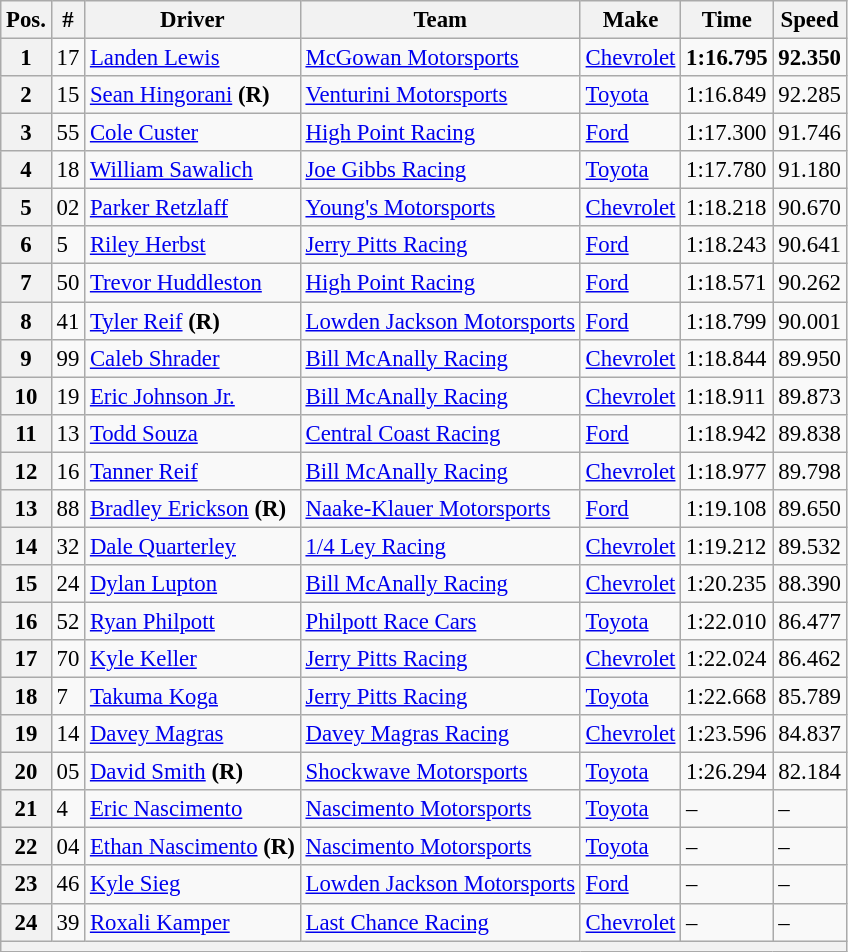<table class="wikitable" style="font-size:95%">
<tr>
<th>Pos.</th>
<th>#</th>
<th>Driver</th>
<th>Team</th>
<th>Make</th>
<th>Time</th>
<th>Speed</th>
</tr>
<tr>
<th>1</th>
<td>17</td>
<td><a href='#'>Landen Lewis</a></td>
<td><a href='#'>McGowan Motorsports</a></td>
<td><a href='#'>Chevrolet</a></td>
<td><strong>1:16.795</strong></td>
<td><strong>92.350</strong></td>
</tr>
<tr>
<th>2</th>
<td>15</td>
<td><a href='#'>Sean Hingorani</a> <strong>(R)</strong></td>
<td><a href='#'>Venturini Motorsports</a></td>
<td><a href='#'>Toyota</a></td>
<td>1:16.849</td>
<td>92.285</td>
</tr>
<tr>
<th>3</th>
<td>55</td>
<td><a href='#'>Cole Custer</a></td>
<td><a href='#'>High Point Racing</a></td>
<td><a href='#'>Ford</a></td>
<td>1:17.300</td>
<td>91.746</td>
</tr>
<tr>
<th>4</th>
<td>18</td>
<td><a href='#'>William Sawalich</a></td>
<td><a href='#'>Joe Gibbs Racing</a></td>
<td><a href='#'>Toyota</a></td>
<td>1:17.780</td>
<td>91.180</td>
</tr>
<tr>
<th>5</th>
<td>02</td>
<td><a href='#'>Parker Retzlaff</a></td>
<td><a href='#'>Young's Motorsports</a></td>
<td><a href='#'>Chevrolet</a></td>
<td>1:18.218</td>
<td>90.670</td>
</tr>
<tr>
<th>6</th>
<td>5</td>
<td><a href='#'>Riley Herbst</a></td>
<td><a href='#'>Jerry Pitts Racing</a></td>
<td><a href='#'>Ford</a></td>
<td>1:18.243</td>
<td>90.641</td>
</tr>
<tr>
<th>7</th>
<td>50</td>
<td><a href='#'>Trevor Huddleston</a></td>
<td><a href='#'>High Point Racing</a></td>
<td><a href='#'>Ford</a></td>
<td>1:18.571</td>
<td>90.262</td>
</tr>
<tr>
<th>8</th>
<td>41</td>
<td><a href='#'>Tyler Reif</a> <strong>(R)</strong></td>
<td><a href='#'>Lowden Jackson Motorsports</a></td>
<td><a href='#'>Ford</a></td>
<td>1:18.799</td>
<td>90.001</td>
</tr>
<tr>
<th>9</th>
<td>99</td>
<td><a href='#'>Caleb Shrader</a></td>
<td><a href='#'>Bill McAnally Racing</a></td>
<td><a href='#'>Chevrolet</a></td>
<td>1:18.844</td>
<td>89.950</td>
</tr>
<tr>
<th>10</th>
<td>19</td>
<td><a href='#'>Eric Johnson Jr.</a></td>
<td><a href='#'>Bill McAnally Racing</a></td>
<td><a href='#'>Chevrolet</a></td>
<td>1:18.911</td>
<td>89.873</td>
</tr>
<tr>
<th>11</th>
<td>13</td>
<td><a href='#'>Todd Souza</a></td>
<td><a href='#'>Central Coast Racing</a></td>
<td><a href='#'>Ford</a></td>
<td>1:18.942</td>
<td>89.838</td>
</tr>
<tr>
<th>12</th>
<td>16</td>
<td><a href='#'>Tanner Reif</a></td>
<td><a href='#'>Bill McAnally Racing</a></td>
<td><a href='#'>Chevrolet</a></td>
<td>1:18.977</td>
<td>89.798</td>
</tr>
<tr>
<th>13</th>
<td>88</td>
<td><a href='#'>Bradley Erickson</a> <strong>(R)</strong></td>
<td><a href='#'>Naake-Klauer Motorsports</a></td>
<td><a href='#'>Ford</a></td>
<td>1:19.108</td>
<td>89.650</td>
</tr>
<tr>
<th>14</th>
<td>32</td>
<td><a href='#'>Dale Quarterley</a></td>
<td><a href='#'>1/4 Ley Racing</a></td>
<td><a href='#'>Chevrolet</a></td>
<td>1:19.212</td>
<td>89.532</td>
</tr>
<tr>
<th>15</th>
<td>24</td>
<td><a href='#'>Dylan Lupton</a></td>
<td><a href='#'>Bill McAnally Racing</a></td>
<td><a href='#'>Chevrolet</a></td>
<td>1:20.235</td>
<td>88.390</td>
</tr>
<tr>
<th>16</th>
<td>52</td>
<td><a href='#'>Ryan Philpott</a></td>
<td><a href='#'>Philpott Race Cars</a></td>
<td><a href='#'>Toyota</a></td>
<td>1:22.010</td>
<td>86.477</td>
</tr>
<tr>
<th>17</th>
<td>70</td>
<td><a href='#'>Kyle Keller</a></td>
<td><a href='#'>Jerry Pitts Racing</a></td>
<td><a href='#'>Chevrolet</a></td>
<td>1:22.024</td>
<td>86.462</td>
</tr>
<tr>
<th>18</th>
<td>7</td>
<td><a href='#'>Takuma Koga</a></td>
<td><a href='#'>Jerry Pitts Racing</a></td>
<td><a href='#'>Toyota</a></td>
<td>1:22.668</td>
<td>85.789</td>
</tr>
<tr>
<th>19</th>
<td>14</td>
<td><a href='#'>Davey Magras</a></td>
<td nowrap=""><a href='#'>Davey Magras Racing</a></td>
<td><a href='#'>Chevrolet</a></td>
<td>1:23.596</td>
<td>84.837</td>
</tr>
<tr>
<th>20</th>
<td>05</td>
<td><a href='#'>David Smith</a> <strong>(R)</strong></td>
<td><a href='#'>Shockwave Motorsports</a></td>
<td><a href='#'>Toyota</a></td>
<td>1:26.294</td>
<td>82.184</td>
</tr>
<tr>
<th>21</th>
<td>4</td>
<td nowrap=""><a href='#'>Eric Nascimento</a></td>
<td><a href='#'>Nascimento Motorsports</a></td>
<td><a href='#'>Toyota</a></td>
<td>–</td>
<td>–</td>
</tr>
<tr>
<th>22</th>
<td>04</td>
<td><a href='#'>Ethan Nascimento</a> <strong>(R)</strong></td>
<td><a href='#'>Nascimento Motorsports</a></td>
<td><a href='#'>Toyota</a></td>
<td>–</td>
<td>–</td>
</tr>
<tr>
<th>23</th>
<td>46</td>
<td><a href='#'>Kyle Sieg</a></td>
<td><a href='#'>Lowden Jackson Motorsports</a></td>
<td><a href='#'>Ford</a></td>
<td>–</td>
<td>–</td>
</tr>
<tr>
<th>24</th>
<td>39</td>
<td><a href='#'>Roxali Kamper</a></td>
<td><a href='#'>Last Chance Racing</a></td>
<td><a href='#'>Chevrolet</a></td>
<td>–</td>
<td>–</td>
</tr>
<tr>
<th colspan="7"></th>
</tr>
</table>
